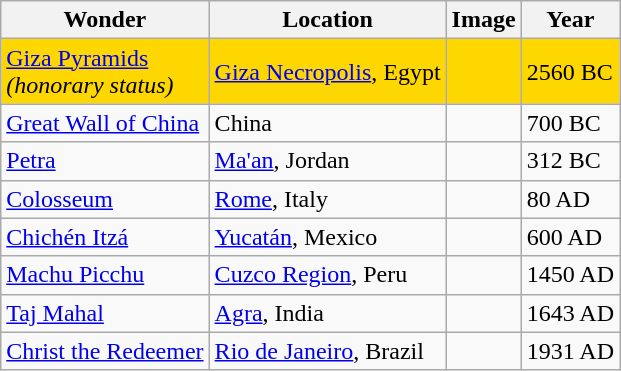<table class="wikitable">
<tr>
<th>Wonder</th>
<th>Location</th>
<th>Image</th>
<th>Year</th>
</tr>
<tr>
<td style="background:#FFD700; color:black;"><a href='#'>Giza Pyramids</a> <br> <em>(honorary status)</em></td>
<td style="background:#FFD700; color:black;"><a href='#'>Giza Necropolis</a>, Egypt</td>
<td style="background:#FFD700; color:black;"></td>
<td style="background:#FFD700; color:black;">2560 BC</td>
</tr>
<tr>
<td><a href='#'>Great Wall of China</a></td>
<td>China</td>
<td></td>
<td>700 BC</td>
</tr>
<tr>
<td><a href='#'>Petra</a></td>
<td><a href='#'>Ma'an</a>, Jordan</td>
<td></td>
<td>312 BC</td>
</tr>
<tr>
<td><a href='#'>Colosseum</a></td>
<td><a href='#'>Rome</a>, Italy</td>
<td></td>
<td>80 AD</td>
</tr>
<tr>
<td><a href='#'>Chichén Itzá</a></td>
<td><a href='#'>Yucatán</a>, Mexico</td>
<td></td>
<td>600 AD</td>
</tr>
<tr>
<td><a href='#'>Machu Picchu</a></td>
<td><a href='#'>Cuzco Region</a>, Peru</td>
<td></td>
<td>1450 AD</td>
</tr>
<tr>
<td><a href='#'>Taj Mahal</a></td>
<td><a href='#'>Agra</a>, India</td>
<td></td>
<td>1643 AD</td>
</tr>
<tr>
<td><a href='#'>Christ the Redeemer</a></td>
<td><a href='#'>Rio de Janeiro</a>, Brazil</td>
<td></td>
<td>1931 AD</td>
</tr>
</table>
